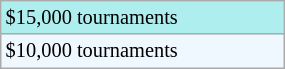<table class="wikitable"  style="font-size:85%; width:15%;">
<tr style="background:#afeeee;">
<td>$15,000 tournaments</td>
</tr>
<tr style="background:#f0f8ff;">
<td>$10,000 tournaments</td>
</tr>
</table>
